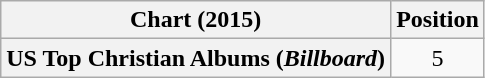<table class="wikitable plainrowheaders" style="text-align:center">
<tr>
<th scope="col">Chart (2015)</th>
<th scope="col">Position</th>
</tr>
<tr>
<th scope="row">US Top Christian Albums (<em>Billboard</em>)</th>
<td>5</td>
</tr>
</table>
